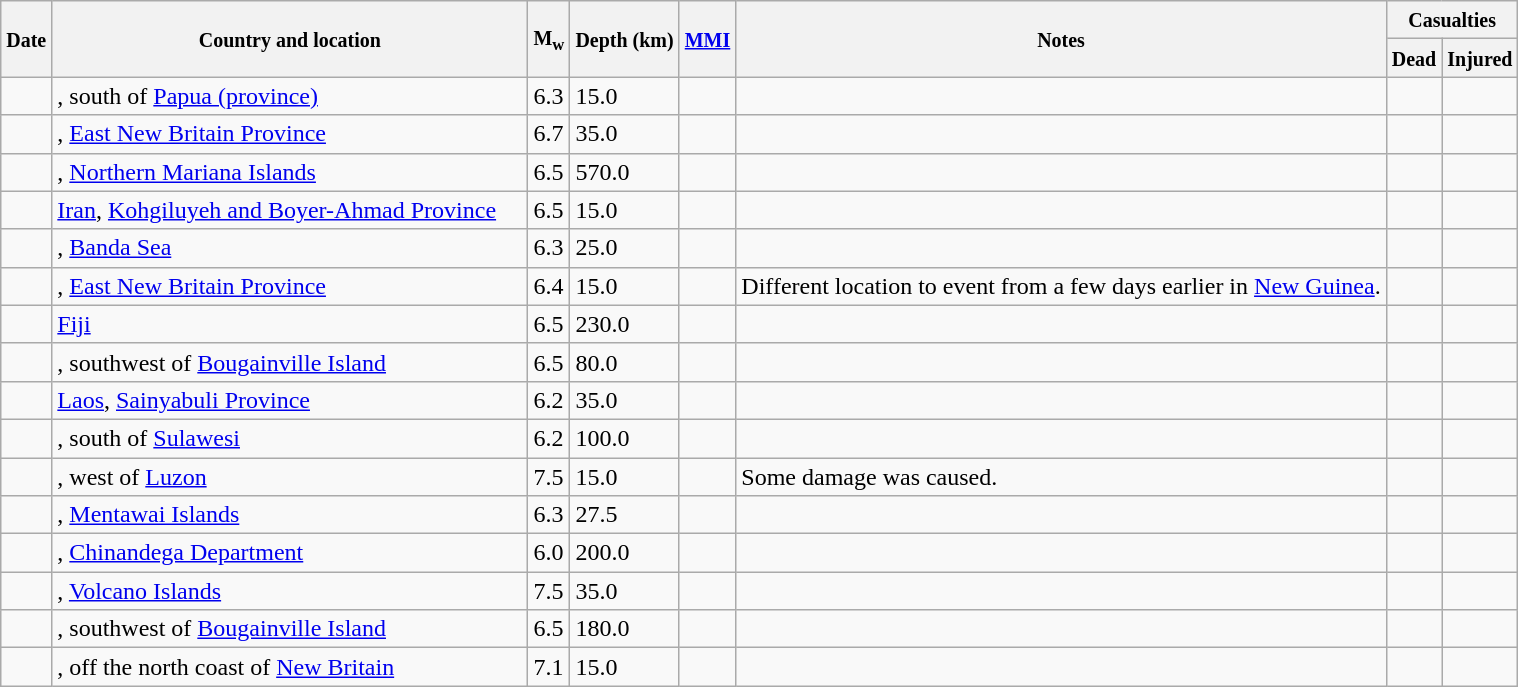<table class="wikitable sortable sort-under" style="border:1px black; margin-left:1em;">
<tr>
<th rowspan="2"><small>Date</small></th>
<th rowspan="2" style="width: 310px"><small>Country and location</small></th>
<th rowspan="2"><small>M<sub>w</sub></small></th>
<th rowspan="2"><small>Depth (km)</small></th>
<th rowspan="2"><small><a href='#'>MMI</a></small></th>
<th rowspan="2" class="unsortable"><small>Notes</small></th>
<th colspan="2"><small>Casualties</small></th>
</tr>
<tr>
<th><small>Dead</small></th>
<th><small>Injured</small></th>
</tr>
<tr>
<td></td>
<td>, south of <a href='#'>Papua (province)</a></td>
<td>6.3</td>
<td>15.0</td>
<td></td>
<td></td>
<td></td>
<td></td>
</tr>
<tr>
<td></td>
<td>, <a href='#'>East New Britain Province</a></td>
<td>6.7</td>
<td>35.0</td>
<td></td>
<td></td>
<td></td>
<td></td>
</tr>
<tr>
<td></td>
<td>, <a href='#'>Northern Mariana Islands</a></td>
<td>6.5</td>
<td>570.0</td>
<td></td>
<td></td>
<td></td>
<td></td>
</tr>
<tr>
<td></td>
<td> <a href='#'>Iran</a>, <a href='#'>Kohgiluyeh and Boyer-Ahmad Province</a></td>
<td>6.5</td>
<td>15.0</td>
<td></td>
<td></td>
<td></td>
<td></td>
</tr>
<tr>
<td></td>
<td>, <a href='#'>Banda Sea</a></td>
<td>6.3</td>
<td>25.0</td>
<td></td>
<td></td>
<td></td>
<td></td>
</tr>
<tr>
<td></td>
<td>, <a href='#'>East New Britain Province</a></td>
<td>6.4</td>
<td>15.0</td>
<td></td>
<td>Different location to event from a few days earlier in <a href='#'>New Guinea</a>.</td>
<td></td>
<td></td>
</tr>
<tr>
<td></td>
<td> <a href='#'>Fiji</a></td>
<td>6.5</td>
<td>230.0</td>
<td></td>
<td></td>
<td></td>
<td></td>
</tr>
<tr>
<td></td>
<td>, southwest of <a href='#'>Bougainville Island</a></td>
<td>6.5</td>
<td>80.0</td>
<td></td>
<td></td>
<td></td>
<td></td>
</tr>
<tr>
<td></td>
<td> <a href='#'>Laos</a>, <a href='#'>Sainyabuli Province</a></td>
<td>6.2</td>
<td>35.0</td>
<td></td>
<td></td>
<td></td>
<td></td>
</tr>
<tr>
<td></td>
<td>, south of <a href='#'>Sulawesi</a></td>
<td>6.2</td>
<td>100.0</td>
<td></td>
<td></td>
<td></td>
<td></td>
</tr>
<tr>
<td></td>
<td>, west of <a href='#'>Luzon</a></td>
<td>7.5</td>
<td>15.0</td>
<td></td>
<td>Some damage was caused.</td>
<td></td>
<td></td>
</tr>
<tr>
<td></td>
<td>, <a href='#'>Mentawai Islands</a></td>
<td>6.3</td>
<td>27.5</td>
<td></td>
<td></td>
<td></td>
<td></td>
</tr>
<tr>
<td></td>
<td>, <a href='#'>Chinandega Department</a></td>
<td>6.0</td>
<td>200.0</td>
<td></td>
<td></td>
<td></td>
<td></td>
</tr>
<tr>
<td></td>
<td>, <a href='#'>Volcano Islands</a></td>
<td>7.5</td>
<td>35.0</td>
<td></td>
<td></td>
<td></td>
<td></td>
</tr>
<tr>
<td></td>
<td>, southwest of <a href='#'>Bougainville Island</a></td>
<td>6.5</td>
<td>180.0</td>
<td></td>
<td></td>
<td></td>
<td></td>
</tr>
<tr>
<td></td>
<td>, off the north coast of <a href='#'>New Britain</a></td>
<td>7.1</td>
<td>15.0</td>
<td></td>
<td></td>
<td></td>
<td></td>
</tr>
</table>
